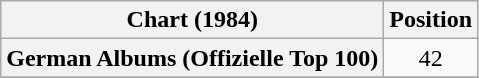<table class="wikitable sortable plainrowheaders" style="text-align:center">
<tr>
<th scope="col">Chart (1984)</th>
<th scope="col">Position</th>
</tr>
<tr>
<th scope="row">German Albums (Offizielle Top 100)</th>
<td>42</td>
</tr>
<tr>
</tr>
</table>
